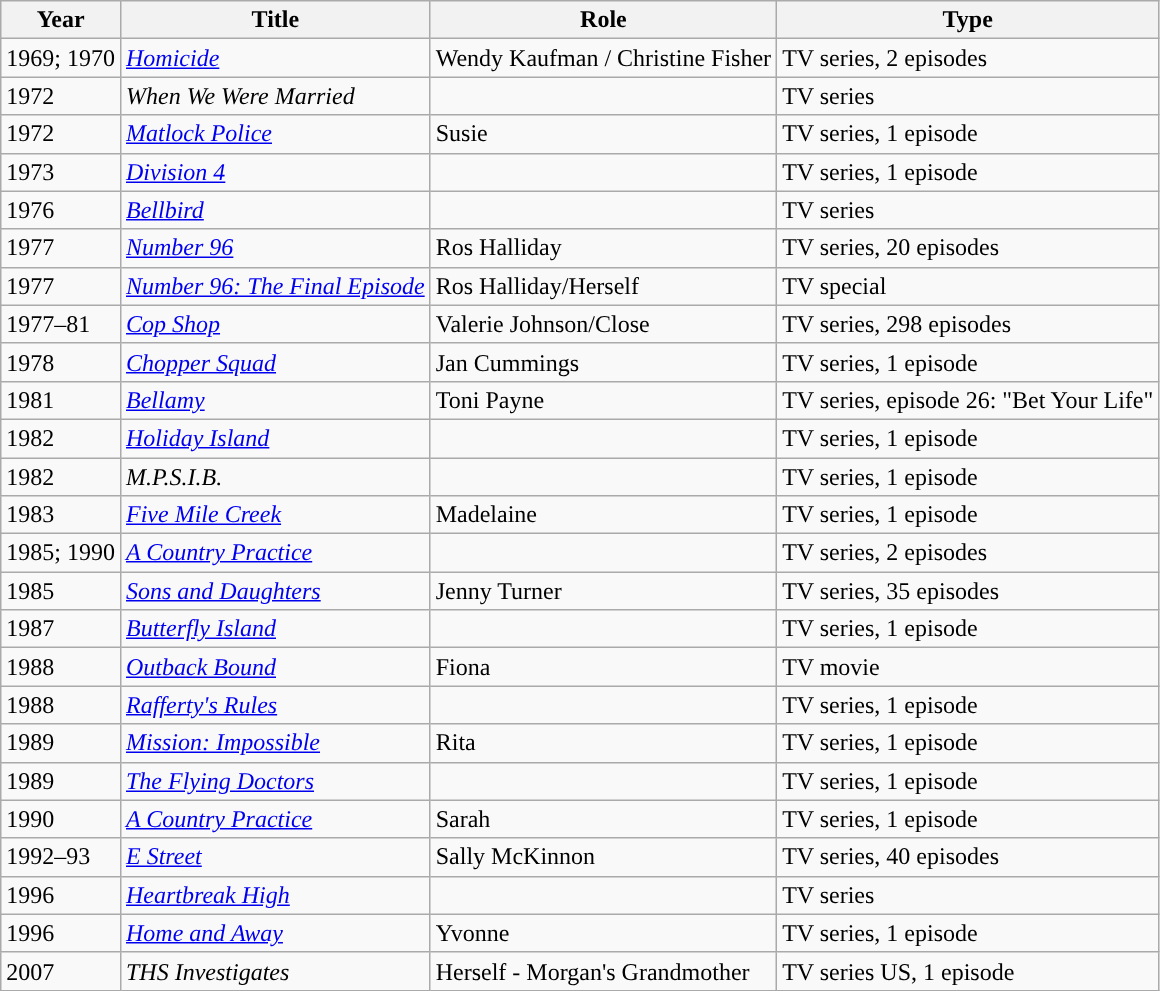<table class="wikitable">
<tr>
<th>Year</th>
<th>Title</th>
<th>Role</th>
<th>Type</th>
</tr>
<tr>
<td>1969; 1970</td>
<td><em><a href='#'>Homicide</a></em></td>
<td>Wendy Kaufman / Christine Fisher</td>
<td>TV series, 2 episodes</td>
</tr>
<tr>
<td>1972</td>
<td><em>When We Were Married</em></td>
<td></td>
<td>TV series</td>
</tr>
<tr>
<td>1972</td>
<td><em><a href='#'>Matlock Police</a></em></td>
<td>Susie</td>
<td>TV series, 1 episode</td>
</tr>
<tr>
<td>1973</td>
<td><em><a href='#'>Division 4</a></em></td>
<td></td>
<td>TV series, 1 episode</td>
</tr>
<tr>
<td>1976</td>
<td><em><a href='#'>Bellbird</a></em></td>
<td></td>
<td>TV series</td>
</tr>
<tr>
<td>1977</td>
<td><em><a href='#'>Number 96</a></em></td>
<td>Ros Halliday</td>
<td>TV series, 20 episodes</td>
</tr>
<tr>
<td>1977</td>
<td><em><a href='#'>Number 96: The Final Episode</a></em></td>
<td>Ros Halliday/Herself</td>
<td>TV special</td>
</tr>
<tr>
<td>1977–81</td>
<td><em><a href='#'>Cop Shop</a></em></td>
<td>Valerie Johnson/Close</td>
<td>TV series, 298 episodes</td>
</tr>
<tr>
<td>1978</td>
<td><em><a href='#'>Chopper Squad</a></em></td>
<td>Jan Cummings</td>
<td>TV series, 1 episode</td>
</tr>
<tr>
<td>1981</td>
<td><em><a href='#'>Bellamy</a></em></td>
<td>Toni Payne</td>
<td>TV series, episode 26: "Bet Your Life"</td>
</tr>
<tr>
<td>1982</td>
<td><em><a href='#'>Holiday Island</a></em></td>
<td></td>
<td>TV series, 1 episode</td>
</tr>
<tr>
<td>1982</td>
<td><em>M.P.S.I.B.</em></td>
<td></td>
<td>TV series, 1 episode</td>
</tr>
<tr>
<td>1983</td>
<td><em><a href='#'>Five Mile Creek</a></em></td>
<td>Madelaine</td>
<td>TV series, 1 episode</td>
</tr>
<tr>
<td>1985; 1990</td>
<td><em><a href='#'>A Country Practice</a></em></td>
<td></td>
<td>TV series, 2 episodes</td>
</tr>
<tr>
<td>1985</td>
<td><em><a href='#'>Sons and Daughters</a></em></td>
<td>Jenny Turner</td>
<td>TV series, 35 episodes</td>
</tr>
<tr>
<td>1987</td>
<td><em><a href='#'>Butterfly Island</a></em></td>
<td></td>
<td>TV series, 1 episode</td>
</tr>
<tr>
<td>1988</td>
<td><em><a href='#'>Outback Bound</a></em></td>
<td>Fiona</td>
<td>TV movie</td>
</tr>
<tr>
<td>1988</td>
<td><em><a href='#'>Rafferty's Rules</a></em></td>
<td></td>
<td>TV series, 1 episode</td>
</tr>
<tr>
<td>1989</td>
<td><em><a href='#'>Mission: Impossible</a></em></td>
<td>Rita</td>
<td>TV series, 1 episode</td>
</tr>
<tr>
<td>1989</td>
<td><em><a href='#'>The Flying Doctors</a></em></td>
<td></td>
<td>TV series, 1 episode</td>
</tr>
<tr>
<td>1990</td>
<td><em><a href='#'>A Country Practice</a></em></td>
<td>Sarah</td>
<td>TV series, 1 episode</td>
</tr>
<tr>
<td>1992–93</td>
<td><em><a href='#'>E Street</a></em></td>
<td>Sally McKinnon</td>
<td>TV series, 40 episodes</td>
</tr>
<tr>
<td>1996</td>
<td><em><a href='#'>Heartbreak High</a></em></td>
<td></td>
<td>TV series</td>
</tr>
<tr>
<td>1996</td>
<td><em><a href='#'>Home and Away</a></em></td>
<td>Yvonne</td>
<td>TV series, 1 episode</td>
</tr>
<tr>
<td>2007</td>
<td><em>THS Investigates</em></td>
<td>Herself - Morgan's Grandmother</td>
<td>TV series US, 1 episode</td>
</tr>
</table>
